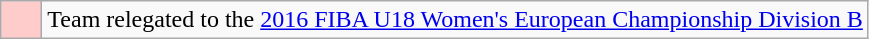<table class="wikitable">
<tr>
<td style="background: #fcc; width:20px;"></td>
<td>Team relegated to the <a href='#'>2016 FIBA U18 Women's European Championship Division B</a></td>
</tr>
</table>
